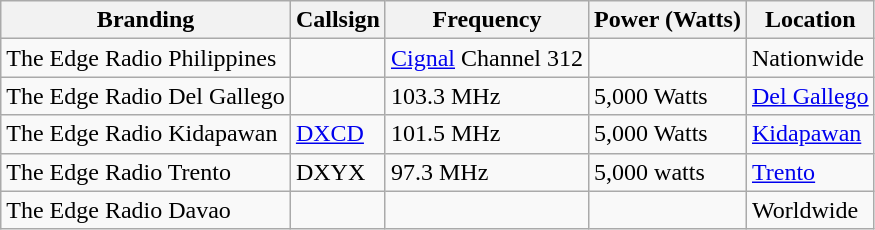<table class="wikitable">
<tr>
<th>Branding</th>
<th>Callsign</th>
<th>Frequency</th>
<th>Power (Watts)</th>
<th>Location</th>
</tr>
<tr>
<td>The Edge Radio Philippines</td>
<td></td>
<td><a href='#'>Cignal</a> Channel 312</td>
<td></td>
<td>Nationwide</td>
</tr>
<tr>
<td>The Edge Radio Del Gallego</td>
<td></td>
<td>103.3 MHz</td>
<td>5,000 Watts</td>
<td><a href='#'>Del Gallego</a></td>
</tr>
<tr>
<td>The Edge Radio Kidapawan</td>
<td><a href='#'>DXCD</a></td>
<td>101.5 MHz</td>
<td>5,000 Watts</td>
<td><a href='#'>Kidapawan</a></td>
</tr>
<tr>
<td>The Edge Radio Trento</td>
<td>DXYX</td>
<td>97.3 MHz</td>
<td>5,000 watts</td>
<td><a href='#'>Trento</a></td>
</tr>
<tr>
<td>The Edge Radio Davao</td>
<td></td>
<td></td>
<td></td>
<td>Worldwide</td>
</tr>
</table>
